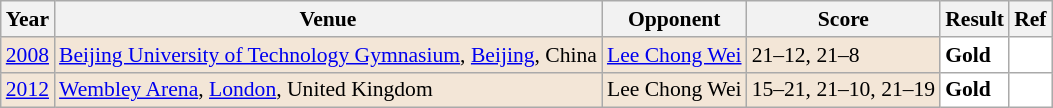<table class="sortable wikitable"do style="font-size: 90%">
<tr>
<th>Year</th>
<th>Venue</th>
<th>Opponent</th>
<th>Score</th>
<th>Result</th>
<th>Ref</th>
</tr>
<tr style="background:#F3E6D7">
<td align="center"><a href='#'>2008</a></td>
<td align="left"><a href='#'>Beijing University of Technology Gymnasium</a>, <a href='#'>Beijing</a>, China</td>
<td align="left"> <a href='#'>Lee Chong Wei</a></td>
<td align="left">21–12, 21–8</td>
<td style="text-align:left; background:white"> <strong>Gold</strong></td>
<td style="text-align:center; background:white"></td>
</tr>
<tr style="background:#F3E6D7">
<td align="center"><a href='#'>2012</a></td>
<td align="left"><a href='#'>Wembley Arena</a>, <a href='#'>London</a>, United Kingdom</td>
<td align="left"> Lee Chong Wei</td>
<td align="left">15–21, 21–10, 21–19</td>
<td style="text-align:left; background:white"> <strong>Gold</strong></td>
<td style="text-align:center; background:white"></td>
</tr>
</table>
